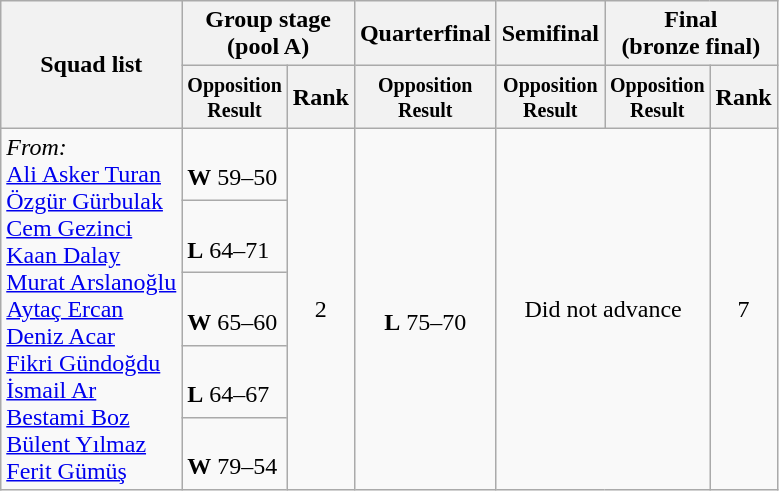<table class=wikitable>
<tr>
<th rowspan="2">Squad list</th>
<th colspan="2">Group stage<br>(pool A)</th>
<th>Quarterfinal</th>
<th>Semifinal<br></th>
<th colspan="2">Final<br>(bronze final)</th>
</tr>
<tr>
<th style="line-height:1em"><small>Opposition<br>Result</small></th>
<th>Rank</th>
<th style="line-height:1em"><small>Opposition<br>Result</small></th>
<th style="line-height:1em"><small>Opposition<br>Result</small></th>
<th style="line-height:1em"><small>Opposition<br>Result</small></th>
<th>Rank</th>
</tr>
<tr>
<td rowspan="5"><em>From:</em><br><a href='#'>Ali Asker Turan</a>
<br><a href='#'>Özgür Gürbulak</a>
<br><a href='#'>Cem Gezinci</a>
<br><a href='#'>Kaan Dalay</a>
<br><a href='#'>Murat Arslanoğlu</a>
<br><a href='#'>Aytaç Ercan</a>
<br><a href='#'>Deniz Acar</a>
<br><a href='#'>Fikri Gündoğdu</a>
<br><a href='#'>İsmail Ar</a>
<br><a href='#'>Bestami Boz</a>
<br><a href='#'>Bülent Yılmaz</a>
<br><a href='#'>Ferit Gümüş</a></td>
<td align="left"><br><strong>W</strong> 59–50</td>
<td rowspan="5" align="center">2</td>
<td rowspan="5" align="center"><br><strong>L</strong> 75–70</td>
<td rowspan="5" align="center" colspan=2>Did not advance</td>
<td rowspan="5" align="center">7</td>
</tr>
<tr>
<td align="left"><br><strong>L</strong> 64–71</td>
</tr>
<tr>
<td align="left"><br><strong>W</strong> 65–60</td>
</tr>
<tr>
<td align="left"><br><strong>L</strong> 64–67</td>
</tr>
<tr>
<td align="left"><br><strong>W</strong> 79–54</td>
</tr>
</table>
